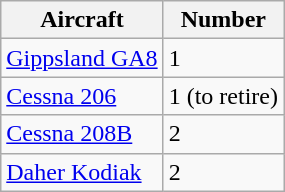<table class="wikitable">
<tr>
<th>Aircraft</th>
<th>Number</th>
</tr>
<tr>
<td><a href='#'>Gippsland GA8</a></td>
<td>1</td>
</tr>
<tr>
<td><a href='#'>Cessna 206</a></td>
<td>1 (to retire)</td>
</tr>
<tr>
<td><a href='#'>Cessna 208B</a></td>
<td>2</td>
</tr>
<tr>
<td><a href='#'>Daher Kodiak</a></td>
<td>2</td>
</tr>
</table>
